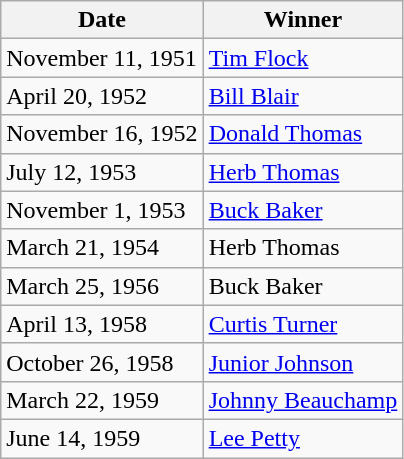<table class="wikitable">
<tr>
<th>Date</th>
<th>Winner</th>
</tr>
<tr>
<td>November 11, 1951</td>
<td><a href='#'>Tim Flock</a></td>
</tr>
<tr>
<td>April 20, 1952</td>
<td><a href='#'>Bill Blair</a></td>
</tr>
<tr>
<td>November 16, 1952</td>
<td><a href='#'>Donald Thomas</a></td>
</tr>
<tr>
<td>July 12, 1953</td>
<td><a href='#'>Herb Thomas</a></td>
</tr>
<tr>
<td>November 1, 1953</td>
<td><a href='#'>Buck Baker</a></td>
</tr>
<tr>
<td>March 21, 1954</td>
<td>Herb Thomas</td>
</tr>
<tr>
<td>March 25, 1956</td>
<td>Buck Baker</td>
</tr>
<tr>
<td>April 13, 1958</td>
<td><a href='#'>Curtis Turner</a></td>
</tr>
<tr>
<td>October 26, 1958</td>
<td><a href='#'>Junior Johnson</a></td>
</tr>
<tr>
<td>March 22, 1959</td>
<td><a href='#'>Johnny Beauchamp</a></td>
</tr>
<tr>
<td>June 14, 1959</td>
<td><a href='#'>Lee Petty</a></td>
</tr>
</table>
